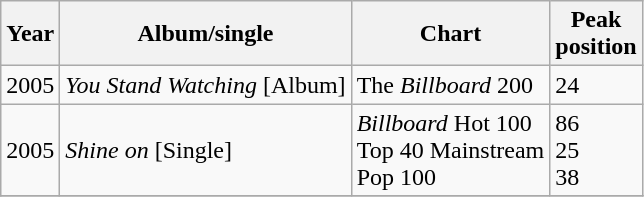<table class="wikitable">
<tr>
<th>Year</th>
<th>Album/single</th>
<th>Chart</th>
<th>Peak<br>position</th>
</tr>
<tr>
<td>2005</td>
<td><em>You Stand Watching</em> [Album]</td>
<td>The <em>Billboard</em> 200</td>
<td>24</td>
</tr>
<tr>
<td>2005</td>
<td><em>Shine on</em> [Single]</td>
<td><em>Billboard</em> Hot 100<br>Top 40 Mainstream<br>Pop 100</td>
<td>86<br>25<br>38</td>
</tr>
<tr>
</tr>
</table>
